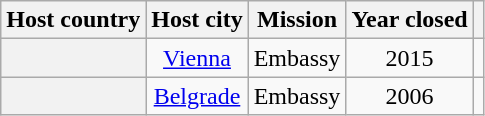<table class="wikitable plainrowheaders" style="text-align:center;">
<tr>
<th scope="col">Host country</th>
<th scope="col">Host city</th>
<th scope="col">Mission</th>
<th scope="col">Year closed</th>
<th scope="col"></th>
</tr>
<tr>
<th scope="row"></th>
<td><a href='#'>Vienna</a></td>
<td>Embassy</td>
<td>2015</td>
<td></td>
</tr>
<tr>
<th scope="row"></th>
<td><a href='#'>Belgrade</a></td>
<td>Embassy</td>
<td>2006</td>
<td></td>
</tr>
</table>
